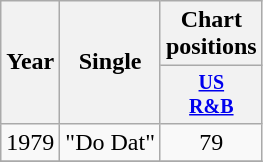<table class="wikitable" style="text-align:center;">
<tr>
<th rowspan="2">Year</th>
<th rowspan="2">Single</th>
<th>Chart positions</th>
</tr>
<tr style="font-size:smaller;">
<th width="40"><a href='#'>US<br>R&B</a></th>
</tr>
<tr>
<td>1979</td>
<td align="left">"Do Dat"</td>
<td>79</td>
</tr>
<tr>
</tr>
</table>
